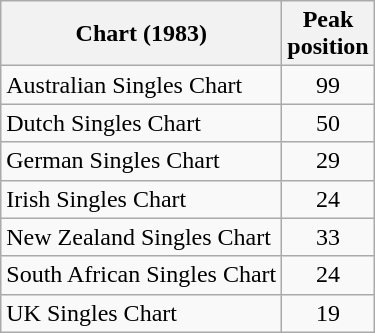<table class="wikitable sortable">
<tr>
<th>Chart (1983)</th>
<th>Peak<br>position</th>
</tr>
<tr>
<td align="left">Australian Singles Chart</td>
<td style="text-align:center;">99</td>
</tr>
<tr>
<td align="left">Dutch Singles Chart</td>
<td style="text-align:center;">50</td>
</tr>
<tr>
<td align="left">German Singles Chart</td>
<td style="text-align:center;">29</td>
</tr>
<tr>
<td align="left">Irish Singles Chart</td>
<td style="text-align:center;">24</td>
</tr>
<tr>
<td align="left">New Zealand Singles Chart</td>
<td style="text-align:center;">33</td>
</tr>
<tr>
<td align="left">South African Singles Chart</td>
<td style="text-align:center;">24</td>
</tr>
<tr>
<td align="left">UK Singles Chart</td>
<td style="text-align:center;">19</td>
</tr>
</table>
